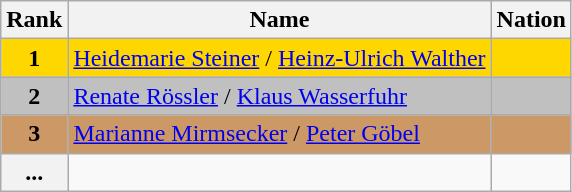<table class="wikitable">
<tr>
<th>Rank</th>
<th>Name</th>
<th>Nation</th>
</tr>
<tr bgcolor="gold">
<td align="center"><strong>1</strong></td>
<td><a href='#'>Heidemarie Steiner</a> / <a href='#'>Heinz-Ulrich Walther</a></td>
<td></td>
</tr>
<tr bgcolor="silver">
<td align="center"><strong>2</strong></td>
<td><a href='#'>Renate Rössler</a> / <a href='#'>Klaus Wasserfuhr</a></td>
<td></td>
</tr>
<tr bgcolor="cc9966">
<td align="center"><strong>3</strong></td>
<td><a href='#'>Marianne Mirmsecker</a> / <a href='#'>Peter Göbel</a></td>
<td></td>
</tr>
<tr>
<th>...</th>
<td></td>
<td></td>
</tr>
</table>
